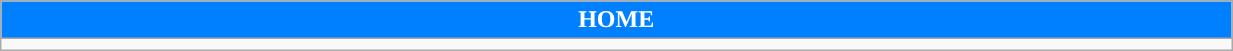<table class="wikitable collapsible collapsed" style="width:65%">
<tr>
<th colspan=16 ! style="color:#FFFFFF; background:#0080FF">HOME</th>
</tr>
<tr>
<td></td>
</tr>
</table>
